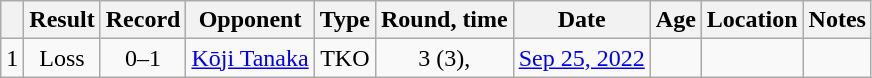<table class="wikitable" style="text-align:center">
<tr>
<th></th>
<th>Result</th>
<th>Record</th>
<th>Opponent</th>
<th>Type</th>
<th>Round, time</th>
<th>Date</th>
<th>Age</th>
<th>Location</th>
<th>Notes</th>
</tr>
<tr>
<td>1</td>
<td>Loss</td>
<td>0–1</td>
<td style="text-align:left;"><a href='#'>Kōji Tanaka</a></td>
<td>TKO</td>
<td>3 (3), </td>
<td><a href='#'>Sep 25, 2022</a></td>
<td style="text-align:left;"></td>
<td style="text-align:left;"></td>
<td style="text-align:left;"></td>
</tr>
</table>
